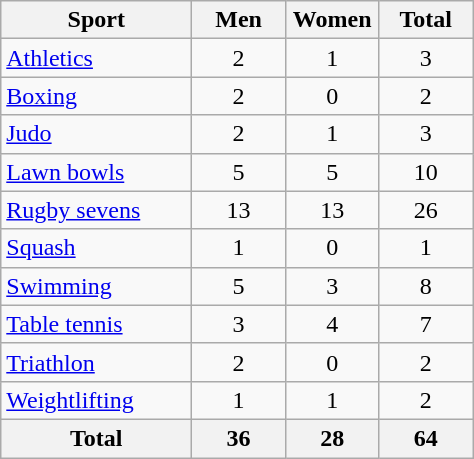<table class="wikitable sortable" style="text-align:center;">
<tr>
<th width=120>Sport</th>
<th width=55>Men</th>
<th width=55>Women</th>
<th width=55>Total</th>
</tr>
<tr>
<td align=left><a href='#'>Athletics</a></td>
<td>2</td>
<td>1</td>
<td>3</td>
</tr>
<tr>
<td align=left><a href='#'>Boxing</a></td>
<td>2</td>
<td>0</td>
<td>2</td>
</tr>
<tr>
<td align=left><a href='#'>Judo</a></td>
<td>2</td>
<td>1</td>
<td>3</td>
</tr>
<tr>
<td align=left><a href='#'>Lawn bowls</a></td>
<td>5</td>
<td>5</td>
<td>10</td>
</tr>
<tr>
<td align=left><a href='#'>Rugby sevens</a></td>
<td>13</td>
<td>13</td>
<td>26</td>
</tr>
<tr>
<td align=left><a href='#'>Squash</a></td>
<td>1</td>
<td>0</td>
<td>1</td>
</tr>
<tr>
<td align=left><a href='#'>Swimming</a></td>
<td>5</td>
<td>3</td>
<td>8</td>
</tr>
<tr>
<td align=left><a href='#'>Table tennis</a></td>
<td>3</td>
<td>4</td>
<td>7</td>
</tr>
<tr>
<td align=left><a href='#'>Triathlon</a></td>
<td>2</td>
<td>0</td>
<td>2</td>
</tr>
<tr>
<td align=left><a href='#'>Weightlifting</a></td>
<td>1</td>
<td>1</td>
<td>2</td>
</tr>
<tr>
<th>Total</th>
<th>36</th>
<th>28</th>
<th>64</th>
</tr>
</table>
